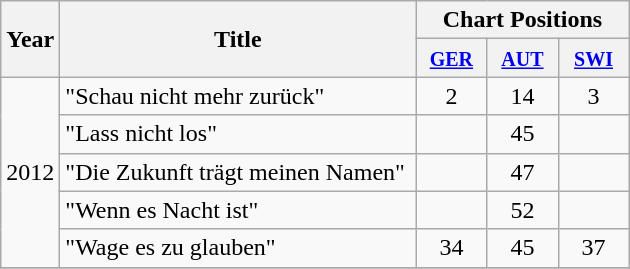<table class="wikitable">
<tr>
<th style="width:20px;" rowspan="2"><strong>Year</strong></th>
<th style="width:230px;" rowspan="2"><strong>Title</strong></th>
<th colspan="3"><strong>Chart Positions</strong></th>
</tr>
<tr>
<th style="width:40px;"><small><a href='#'>GER</a></small></th>
<th style="width:40px;"><small><a href='#'>AUT</a></small></th>
<th style="width:40px;"><small><a href='#'>SWI</a></small></th>
</tr>
<tr>
<td rowspan="5">2012</td>
<td>"Schau nicht mehr zurück"</td>
<td style="text-align:center;">2</td>
<td style="text-align:center;">14</td>
<td style="text-align:center;">3</td>
</tr>
<tr>
<td>"Lass nicht los"</td>
<td style="text-align:center;"></td>
<td style="text-align:center;">45</td>
<td style="text-align:center;"></td>
</tr>
<tr>
<td>"Die Zukunft trägt meinen Namen"</td>
<td style="text-align:center;"></td>
<td style="text-align:center;">47</td>
<td style="text-align:center;"></td>
</tr>
<tr>
<td>"Wenn es Nacht ist"</td>
<td style="text-align:center;"></td>
<td style="text-align:center;">52</td>
<td style="text-align:center;"></td>
</tr>
<tr>
<td>"Wage es zu glauben"</td>
<td style="text-align:center;">34</td>
<td style="text-align:center;">45</td>
<td style="text-align:center;">37</td>
</tr>
<tr>
</tr>
</table>
